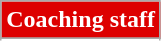<table class="wikitable">
<tr>
<th style="background:#DD0000; color:white;" scope="col" colspan="2">Coaching staff<br></th>
</tr>
<tr>
</tr>
<tr>
</tr>
</table>
